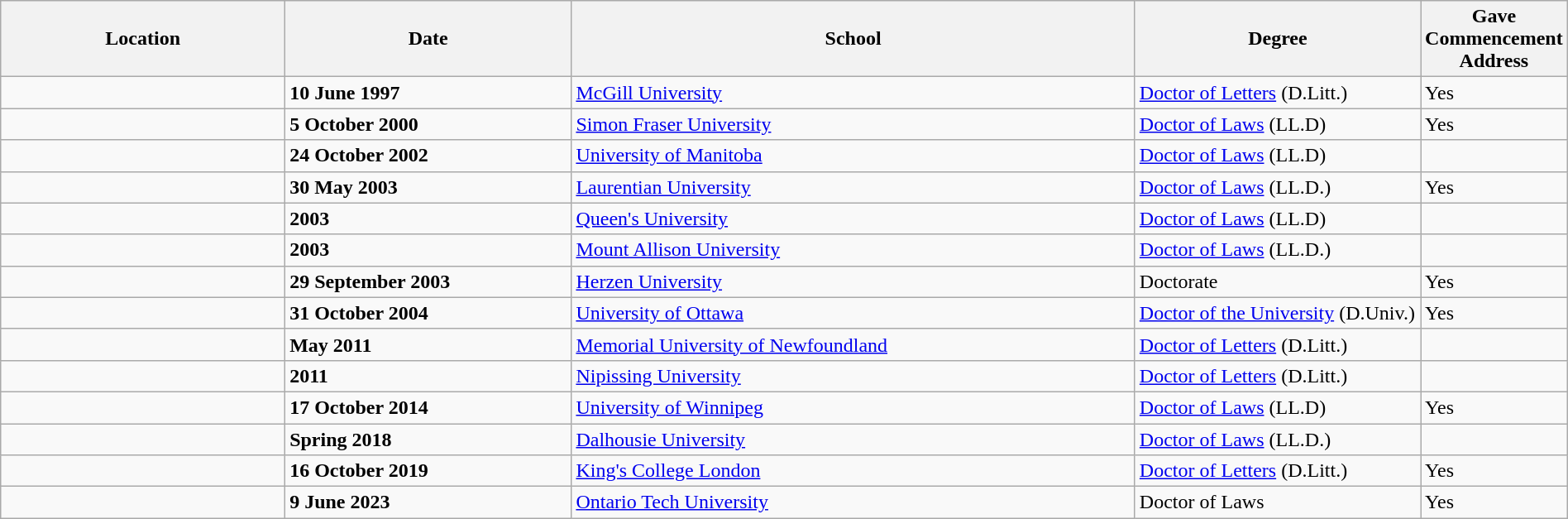<table class="wikitable" style="width:100%;">
<tr>
<th style="width:20%;">Location</th>
<th style="width:20%;">Date</th>
<th style="width:40%;">School</th>
<th style="width:20%;">Degree</th>
<th style="width:20%;">Gave Commencement Address</th>
</tr>
<tr>
<td></td>
<td><strong>10 June 1997</strong></td>
<td><a href='#'>McGill University</a></td>
<td><a href='#'>Doctor of Letters</a> (D.Litt.)</td>
<td>Yes</td>
</tr>
<tr>
<td></td>
<td><strong>5 October 2000</strong></td>
<td><a href='#'>Simon Fraser University</a></td>
<td><a href='#'>Doctor of Laws</a> (LL.D)</td>
<td>Yes</td>
</tr>
<tr>
<td></td>
<td><strong>24 October 2002</strong></td>
<td><a href='#'>University of Manitoba</a></td>
<td><a href='#'>Doctor of Laws</a> (LL.D)</td>
<td></td>
</tr>
<tr>
<td></td>
<td><strong>30 May 2003</strong></td>
<td><a href='#'>Laurentian University</a></td>
<td><a href='#'>Doctor of Laws</a> (LL.D.)</td>
<td>Yes</td>
</tr>
<tr>
<td></td>
<td><strong>2003</strong></td>
<td><a href='#'>Queen's University</a></td>
<td><a href='#'>Doctor of Laws</a> (LL.D)</td>
<td></td>
</tr>
<tr>
<td></td>
<td><strong>2003</strong></td>
<td><a href='#'>Mount Allison University</a></td>
<td><a href='#'>Doctor of Laws</a> (LL.D.)</td>
<td></td>
</tr>
<tr>
<td></td>
<td><strong>29 September 2003</strong></td>
<td><a href='#'>Herzen University</a></td>
<td>Doctorate</td>
<td>Yes</td>
</tr>
<tr>
<td></td>
<td><strong>31 October 2004</strong></td>
<td><a href='#'>University of Ottawa</a></td>
<td><a href='#'>Doctor of the University</a> (D.Univ.)</td>
<td>Yes</td>
</tr>
<tr>
<td></td>
<td><strong>May 2011</strong></td>
<td><a href='#'>Memorial University of Newfoundland</a></td>
<td><a href='#'>Doctor of Letters</a> (D.Litt.)</td>
<td></td>
</tr>
<tr>
<td></td>
<td><strong>2011</strong></td>
<td><a href='#'>Nipissing University</a></td>
<td><a href='#'>Doctor of Letters</a> (D.Litt.)</td>
<td></td>
</tr>
<tr>
<td></td>
<td><strong>17 October 2014</strong></td>
<td><a href='#'>University of Winnipeg</a></td>
<td><a href='#'>Doctor of Laws</a> (LL.D)</td>
<td>Yes</td>
</tr>
<tr>
<td></td>
<td><strong>Spring 2018</strong></td>
<td><a href='#'>Dalhousie University</a></td>
<td><a href='#'>Doctor of Laws</a> (LL.D.)</td>
<td></td>
</tr>
<tr>
<td></td>
<td><strong>16 October 2019</strong></td>
<td><a href='#'>King's College London</a></td>
<td><a href='#'>Doctor of Letters</a> (D.Litt.)</td>
<td>Yes</td>
</tr>
<tr>
<td></td>
<td><strong>9 June 2023</strong></td>
<td><a href='#'>Ontario Tech University</a></td>
<td>Doctor of Laws</td>
<td>Yes</td>
</tr>
</table>
